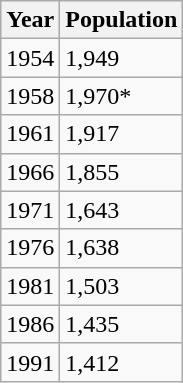<table class="wikitable">
<tr>
<th>Year</th>
<th>Population</th>
</tr>
<tr>
<td>1954</td>
<td>1,949</td>
</tr>
<tr>
<td>1958</td>
<td>1,970*</td>
</tr>
<tr>
<td>1961</td>
<td>1,917</td>
</tr>
<tr>
<td>1966</td>
<td>1,855</td>
</tr>
<tr>
<td>1971</td>
<td>1,643</td>
</tr>
<tr>
<td>1976</td>
<td>1,638</td>
</tr>
<tr>
<td>1981</td>
<td>1,503</td>
</tr>
<tr>
<td>1986</td>
<td>1,435</td>
</tr>
<tr>
<td>1991</td>
<td>1,412</td>
</tr>
</table>
